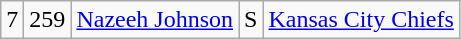<table class="wikitable" style="text-align:center">
<tr>
<td>7</td>
<td>259</td>
<td><a href='#'>Nazeeh Johnson</a></td>
<td>S</td>
<td><a href='#'>Kansas City Chiefs</a></td>
</tr>
</table>
